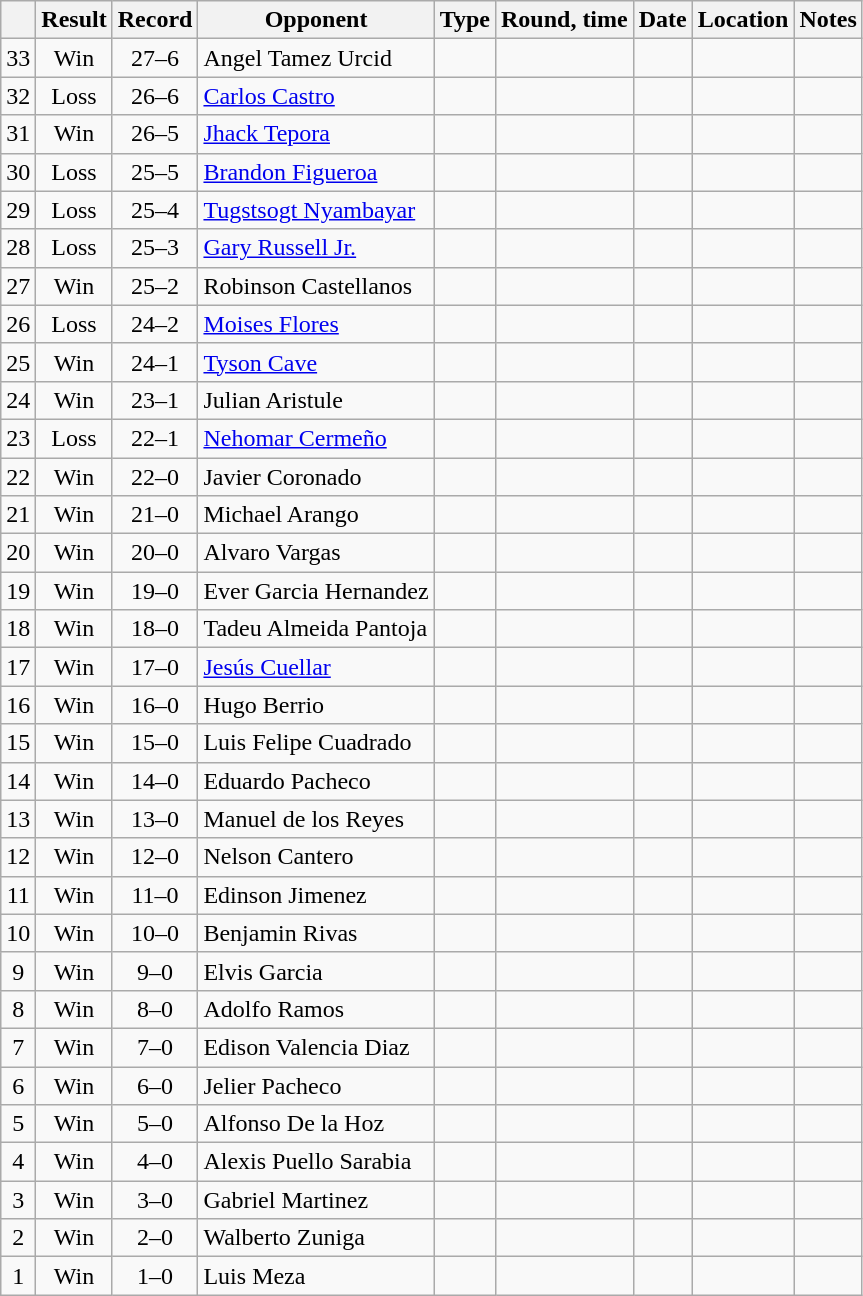<table class=wikitable style=text-align:center>
<tr>
<th></th>
<th>Result</th>
<th>Record</th>
<th>Opponent</th>
<th>Type</th>
<th>Round, time</th>
<th>Date</th>
<th>Location</th>
<th>Notes</th>
</tr>
<tr>
<td>33</td>
<td>Win</td>
<td>27–6</td>
<td align=left>Angel Tamez Urcid</td>
<td></td>
<td></td>
<td></td>
<td align=left></td>
<td align=left></td>
</tr>
<tr>
<td>32</td>
<td>Loss</td>
<td>26–6</td>
<td align=left><a href='#'>Carlos Castro</a></td>
<td></td>
<td></td>
<td></td>
<td align=left></td>
<td align=left></td>
</tr>
<tr>
<td>31</td>
<td>Win</td>
<td>26–5</td>
<td align=left><a href='#'>Jhack Tepora</a></td>
<td></td>
<td></td>
<td></td>
<td align=left></td>
<td align=left></td>
</tr>
<tr>
<td>30</td>
<td>Loss</td>
<td>25–5</td>
<td align=left><a href='#'>Brandon Figueroa</a></td>
<td></td>
<td></td>
<td></td>
<td align=left></td>
<td align=left></td>
</tr>
<tr>
<td>29</td>
<td>Loss</td>
<td>25–4</td>
<td align=left><a href='#'>Tugstsogt Nyambayar</a></td>
<td></td>
<td></td>
<td></td>
<td align=left></td>
<td align=left></td>
</tr>
<tr>
<td>28</td>
<td>Loss</td>
<td>25–3</td>
<td align=left><a href='#'>Gary Russell Jr.</a></td>
<td></td>
<td></td>
<td></td>
<td align=left></td>
<td align=left></td>
</tr>
<tr>
<td>27</td>
<td>Win</td>
<td>25–2</td>
<td align=left>Robinson Castellanos</td>
<td></td>
<td></td>
<td></td>
<td align=left></td>
<td align=left></td>
</tr>
<tr>
<td>26</td>
<td>Loss</td>
<td>24–2</td>
<td align=left><a href='#'>Moises Flores</a></td>
<td></td>
<td></td>
<td></td>
<td align=left></td>
<td align=left></td>
</tr>
<tr>
<td>25</td>
<td>Win</td>
<td>24–1</td>
<td align=left><a href='#'>Tyson Cave</a></td>
<td></td>
<td></td>
<td align=left></td>
<td align=left></td>
</tr>
<tr>
<td>24</td>
<td>Win</td>
<td>23–1</td>
<td align=left>Julian Aristule</td>
<td></td>
<td></td>
<td></td>
<td align=left></td>
<td align=left></td>
</tr>
<tr>
<td>23</td>
<td>Loss</td>
<td>22–1</td>
<td align=left><a href='#'>Nehomar Cermeño</a></td>
<td></td>
<td></td>
<td></td>
<td align=left></td>
<td align=left></td>
</tr>
<tr>
<td>22</td>
<td>Win</td>
<td>22–0</td>
<td align=left>Javier Coronado</td>
<td></td>
<td></td>
<td></td>
<td align=left></td>
<td align=left></td>
</tr>
<tr>
<td>21</td>
<td>Win</td>
<td>21–0</td>
<td align=left>Michael Arango</td>
<td></td>
<td></td>
<td></td>
<td align=left></td>
<td align=left></td>
</tr>
<tr>
<td>20</td>
<td>Win</td>
<td>20–0</td>
<td align=left>Alvaro Vargas</td>
<td></td>
<td></td>
<td></td>
<td align=left></td>
<td align=left></td>
</tr>
<tr>
<td>19</td>
<td>Win</td>
<td>19–0</td>
<td align=left>Ever Garcia Hernandez</td>
<td></td>
<td></td>
<td></td>
<td align=left></td>
<td align=left></td>
</tr>
<tr>
<td>18</td>
<td>Win</td>
<td>18–0</td>
<td align=left>Tadeu Almeida Pantoja</td>
<td></td>
<td></td>
<td></td>
<td align=left></td>
<td align=left></td>
</tr>
<tr>
<td>17</td>
<td>Win</td>
<td>17–0</td>
<td align=left><a href='#'>Jesús Cuellar</a></td>
<td></td>
<td></td>
<td></td>
<td align=left></td>
<td align=left></td>
</tr>
<tr>
<td>16</td>
<td>Win</td>
<td>16–0</td>
<td align=left>Hugo Berrio</td>
<td></td>
<td></td>
<td></td>
<td align=left></td>
<td align=left></td>
</tr>
<tr>
<td>15</td>
<td>Win</td>
<td>15–0</td>
<td align=left>Luis Felipe Cuadrado</td>
<td></td>
<td></td>
<td></td>
<td align=left></td>
<td align=left></td>
</tr>
<tr>
<td>14</td>
<td>Win</td>
<td>14–0</td>
<td align=left>Eduardo Pacheco</td>
<td></td>
<td></td>
<td></td>
<td align=left></td>
<td align=left></td>
</tr>
<tr>
<td>13</td>
<td>Win</td>
<td>13–0</td>
<td align=left>Manuel de los Reyes</td>
<td></td>
<td></td>
<td></td>
<td align=left></td>
<td align=left></td>
</tr>
<tr>
<td>12</td>
<td>Win</td>
<td>12–0</td>
<td align=left>Nelson Cantero</td>
<td></td>
<td></td>
<td></td>
<td align=left></td>
<td align=left></td>
</tr>
<tr>
<td>11</td>
<td>Win</td>
<td>11–0</td>
<td align=left>Edinson Jimenez</td>
<td></td>
<td></td>
<td></td>
<td align=left></td>
<td align=left></td>
</tr>
<tr>
<td>10</td>
<td>Win</td>
<td>10–0</td>
<td align=left>Benjamin Rivas</td>
<td></td>
<td></td>
<td></td>
<td align=left></td>
<td align=left></td>
</tr>
<tr>
<td>9</td>
<td>Win</td>
<td>9–0</td>
<td align=left>Elvis Garcia</td>
<td></td>
<td></td>
<td></td>
<td align=left></td>
<td align=left></td>
</tr>
<tr>
<td>8</td>
<td>Win</td>
<td>8–0</td>
<td align=left>Adolfo Ramos</td>
<td></td>
<td></td>
<td></td>
<td align=left></td>
<td align=left></td>
</tr>
<tr>
<td>7</td>
<td>Win</td>
<td>7–0</td>
<td align=left>Edison Valencia Diaz</td>
<td></td>
<td></td>
<td></td>
<td align=left></td>
<td align=left></td>
</tr>
<tr>
<td>6</td>
<td>Win</td>
<td>6–0</td>
<td align=left>Jelier Pacheco</td>
<td></td>
<td></td>
<td></td>
<td align=left></td>
<td align=left></td>
</tr>
<tr>
<td>5</td>
<td>Win</td>
<td>5–0</td>
<td align=left>Alfonso De la Hoz</td>
<td></td>
<td></td>
<td></td>
<td align=left></td>
<td align=left></td>
</tr>
<tr>
<td>4</td>
<td>Win</td>
<td>4–0</td>
<td align=left>Alexis Puello Sarabia</td>
<td></td>
<td></td>
<td></td>
<td align=left></td>
<td align=left></td>
</tr>
<tr>
<td>3</td>
<td>Win</td>
<td>3–0</td>
<td align=left>Gabriel Martinez</td>
<td></td>
<td></td>
<td></td>
<td align=left></td>
<td align=left></td>
</tr>
<tr>
<td>2</td>
<td>Win</td>
<td>2–0</td>
<td align=left>Walberto Zuniga</td>
<td></td>
<td></td>
<td></td>
<td align=left></td>
<td align=left></td>
</tr>
<tr>
<td>1</td>
<td>Win</td>
<td>1–0</td>
<td align=left>Luis Meza</td>
<td></td>
<td></td>
<td></td>
<td align=left></td>
<td align=left></td>
</tr>
</table>
